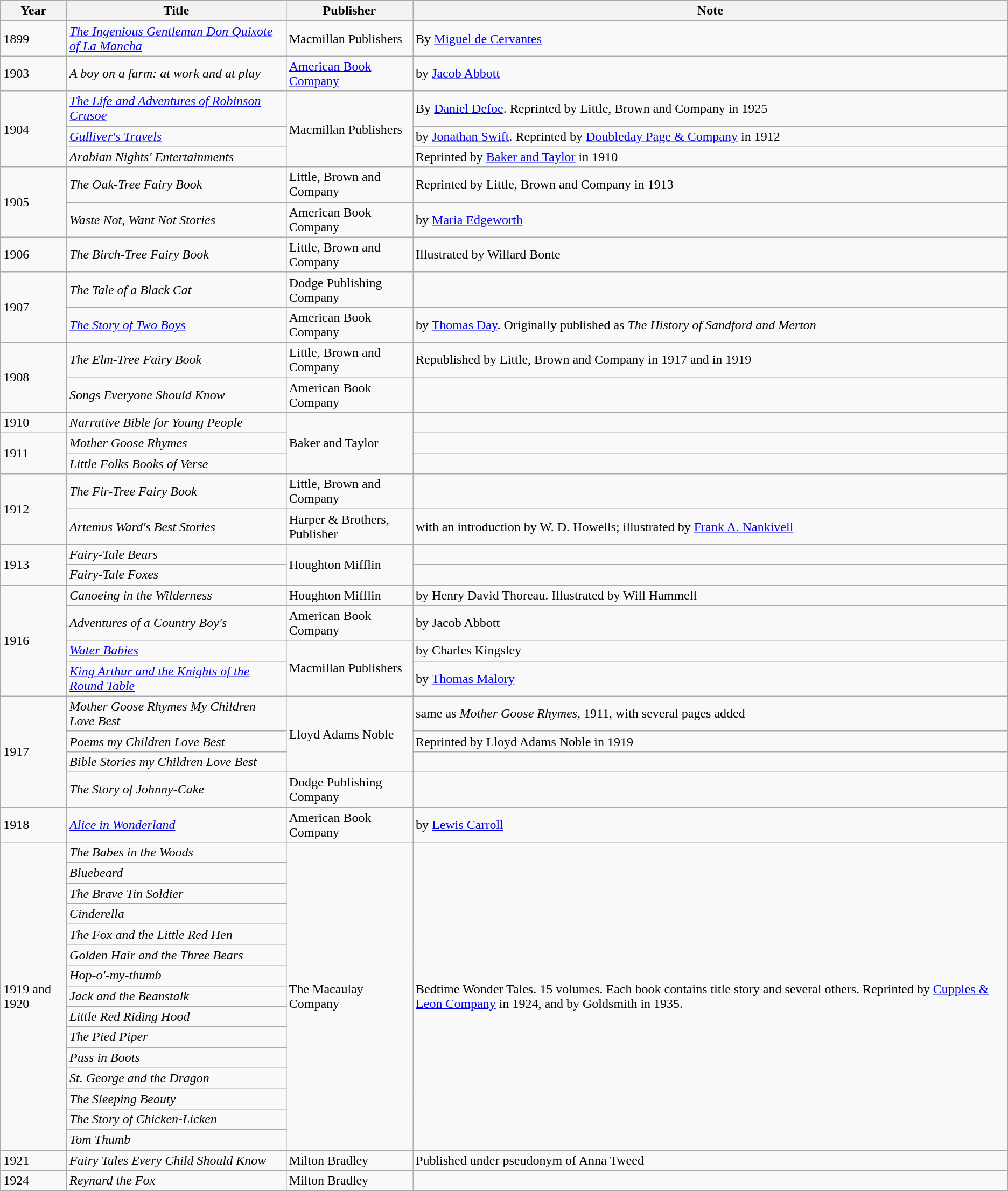<table class="wikitable sortable">
<tr>
<th>Year</th>
<th>Title</th>
<th>Publisher</th>
<th>Note</th>
</tr>
<tr>
<td>1899</td>
<td><em><a href='#'>The Ingenious Gentleman Don Quixote of La Mancha</a></em></td>
<td>Macmillan Publishers</td>
<td>By <a href='#'>Miguel de Cervantes</a></td>
</tr>
<tr>
<td>1903</td>
<td><em>A boy on a farm: at work and at play</em></td>
<td><a href='#'>American Book Company</a></td>
<td>by <a href='#'>Jacob Abbott</a></td>
</tr>
<tr>
<td Rowspan=3>1904</td>
<td><a href='#'><em>The Life and Adventures of Robinson Crusoe</em></a></td>
<td Rowspan=3>Macmillan Publishers</td>
<td>By <a href='#'>Daniel Defoe</a>. Reprinted by Little, Brown and Company in 1925</td>
</tr>
<tr>
<td><em><a href='#'>Gulliver's Travels</a></em></td>
<td>by <a href='#'>Jonathan Swift</a>. Reprinted by <a href='#'>Doubleday Page & Company</a> in 1912</td>
</tr>
<tr>
<td><em>Arabian Nights' Entertainments</em> </td>
<td>Reprinted by <a href='#'>Baker and Taylor</a> in 1910</td>
</tr>
<tr>
<td Rowspan=2>1905</td>
<td><em>The Oak-Tree Fairy Book</em></td>
<td>Little, Brown and Company</td>
<td>Reprinted by Little, Brown and Company in 1913</td>
</tr>
<tr>
<td><em>Waste Not, Want Not Stories</em> </td>
<td>American Book Company</td>
<td>by <a href='#'>Maria Edgeworth</a></td>
</tr>
<tr>
<td>1906</td>
<td><em>The Birch-Tree Fairy Book</em> </td>
<td>Little, Brown and Company</td>
<td>Illustrated by Willard Bonte</td>
</tr>
<tr>
<td Rowspan=2>1907</td>
<td><em>The Tale of a Black Cat</em></td>
<td>Dodge Publishing Company</td>
<td></td>
</tr>
<tr>
<td><em><a href='#'>The Story of Two Boys</a></em></td>
<td>American Book Company</td>
<td>by <a href='#'>Thomas Day</a>. Originally published as <em>The History of Sandford and Merton</em></td>
</tr>
<tr>
<td Rowspan=2>1908</td>
<td><em>The Elm-Tree Fairy Book</em></td>
<td>Little, Brown and Company</td>
<td>Republished by Little, Brown and Company in 1917 and in 1919</td>
</tr>
<tr>
<td><em>Songs Everyone Should Know</em></td>
<td>American Book Company</td>
<td></td>
</tr>
<tr>
<td>1910</td>
<td><em>Narrative Bible for Young People</em></td>
<td Rowspan=3>Baker and Taylor</td>
<td></td>
</tr>
<tr>
<td Rowspan=2>1911</td>
<td><em>Mother Goose Rhymes</em></td>
<td></td>
</tr>
<tr>
<td><em>Little Folks Books of Verse</em></td>
<td></td>
</tr>
<tr>
<td Rowspan=2>1912</td>
<td><em>The Fir-Tree Fairy Book</em></td>
<td>Little, Brown and Company</td>
<td></td>
</tr>
<tr>
<td><em>Artemus Ward's Best Stories</em></td>
<td>Harper & Brothers, Publisher</td>
<td>with an introduction by W. D. Howells; illustrated by <a href='#'>Frank A. Nankivell</a></td>
</tr>
<tr>
<td Rowspan=2>1913</td>
<td><em>Fairy-Tale Bears</em></td>
<td Rowspan=2>Houghton Mifflin</td>
<td></td>
</tr>
<tr>
<td><em>Fairy-Tale Foxes</em></td>
<td></td>
</tr>
<tr>
<td Rowspan=4>1916</td>
<td><em>Canoeing in the Wilderness</em></td>
<td>Houghton Mifflin</td>
<td>by Henry David Thoreau. Illustrated by Will Hammell</td>
</tr>
<tr>
<td><em>Adventures of a Country Boy's</em></td>
<td>American Book Company</td>
<td>by Jacob Abbott</td>
</tr>
<tr>
<td><em><a href='#'>Water Babies</a></em></td>
<td Rowspan=2>Macmillan Publishers</td>
<td>by Charles Kingsley</td>
</tr>
<tr>
<td><em><a href='#'>King Arthur and the Knights of the Round Table</a></em></td>
<td>by <a href='#'>Thomas Malory</a></td>
</tr>
<tr>
<td Rowspan=4>1917</td>
<td><em>Mother Goose Rhymes My Children Love Best</em></td>
<td Rowspan=3>Lloyd Adams Noble</td>
<td>same as <em>Mother Goose Rhymes</em>, 1911, with several pages added</td>
</tr>
<tr>
<td><em>Poems my Children Love Best</em></td>
<td>Reprinted by Lloyd Adams Noble in 1919</td>
</tr>
<tr>
<td><em>Bible Stories my Children Love Best</em></td>
<td></td>
</tr>
<tr>
<td><em>The Story of Johnny-Cake</em></td>
<td>Dodge Publishing Company</td>
<td></td>
</tr>
<tr>
<td>1918</td>
<td><em><a href='#'>Alice in Wonderland</a></em> </td>
<td>American Book Company</td>
<td>by <a href='#'>Lewis Carroll</a></td>
</tr>
<tr>
<td Rowspan=15>1919 and 1920</td>
<td><em>The Babes in the Woods</em> </td>
<td Rowspan=15>The Macaulay Company</td>
<td Rowspan=15>Bedtime Wonder Tales. 15 volumes. Each book contains title story and several others. Reprinted by <a href='#'> Cupples & Leon Company</a> in 1924, and by Goldsmith in 1935.</td>
</tr>
<tr>
<td><em>Bluebeard</em></td>
</tr>
<tr>
<td><em>The Brave Tin Soldier</em></td>
</tr>
<tr>
<td><em>Cinderella</em></td>
</tr>
<tr>
<td><em>The Fox and the Little Red Hen</em></td>
</tr>
<tr>
<td><em>Golden Hair and the Three Bears</em></td>
</tr>
<tr>
<td><em>Hop-o'-my-thumb</em></td>
</tr>
<tr>
<td><em>Jack and the Beanstalk</em></td>
</tr>
<tr>
<td><em>Little Red Riding Hood</em></td>
</tr>
<tr>
<td><em>The Pied Piper</em></td>
</tr>
<tr>
<td><em>Puss in Boots</em></td>
</tr>
<tr>
<td><em>St. George and the Dragon</em></td>
</tr>
<tr>
<td><em>The Sleeping Beauty</em></td>
</tr>
<tr>
<td><em>The Story of Chicken-Licken</em></td>
</tr>
<tr>
<td><em>Tom Thumb</em></td>
</tr>
<tr>
<td>1921</td>
<td><em>Fairy Tales Every Child Should Know</em></td>
<td>Milton Bradley</td>
<td>Published under pseudonym of Anna Tweed</td>
</tr>
<tr>
<td>1924</td>
<td><em>Reynard the Fox</em></td>
<td>Milton Bradley</td>
<td></td>
</tr>
<tr>
</tr>
</table>
